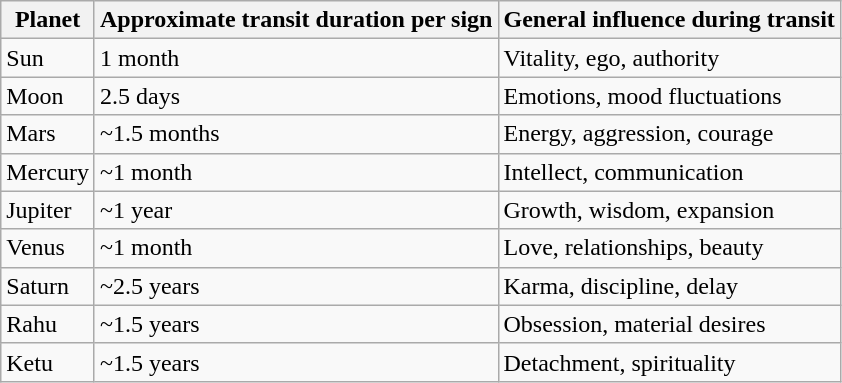<table class="wikitable">
<tr>
<th>Planet</th>
<th>Approximate transit duration per sign</th>
<th>General influence during transit</th>
</tr>
<tr>
<td>Sun</td>
<td>1 month</td>
<td>Vitality, ego, authority</td>
</tr>
<tr>
<td>Moon</td>
<td>2.5 days</td>
<td>Emotions, mood fluctuations</td>
</tr>
<tr>
<td>Mars</td>
<td>~1.5 months</td>
<td>Energy, aggression, courage</td>
</tr>
<tr>
<td>Mercury</td>
<td>~1 month</td>
<td>Intellect, communication</td>
</tr>
<tr>
<td>Jupiter</td>
<td>~1 year</td>
<td>Growth, wisdom, expansion</td>
</tr>
<tr>
<td>Venus</td>
<td>~1 month</td>
<td>Love, relationships, beauty</td>
</tr>
<tr>
<td>Saturn</td>
<td>~2.5 years</td>
<td>Karma, discipline, delay</td>
</tr>
<tr>
<td>Rahu</td>
<td>~1.5 years</td>
<td>Obsession, material desires</td>
</tr>
<tr>
<td>Ketu</td>
<td>~1.5 years</td>
<td>Detachment, spirituality</td>
</tr>
</table>
